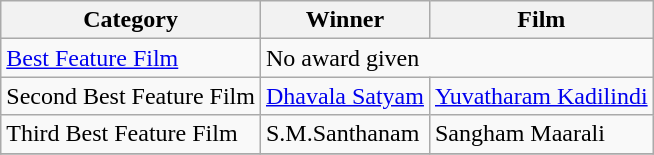<table class="wikitable">
<tr>
<th>Category</th>
<th>Winner</th>
<th>Film</th>
</tr>
<tr>
<td><a href='#'>Best Feature Film</a></td>
<td colspan="2">No award given</td>
</tr>
<tr>
<td>Second Best Feature Film</td>
<td><a href='#'>Dhavala Satyam</a></td>
<td><a href='#'>Yuvatharam Kadilindi</a></td>
</tr>
<tr>
<td>Third Best Feature Film</td>
<td>S.M.Santhanam</td>
<td>Sangham Maarali</td>
</tr>
<tr>
</tr>
</table>
